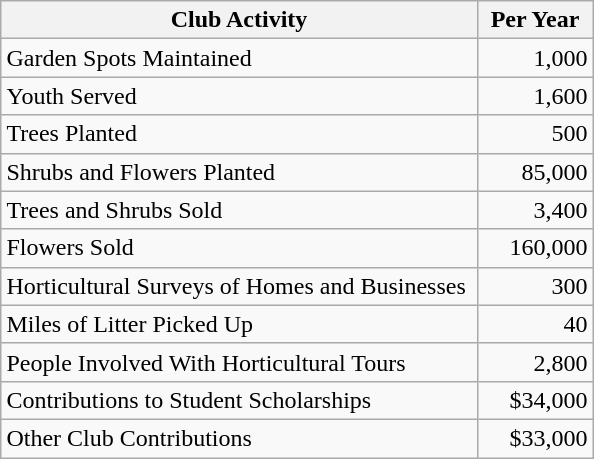<table class="wikitable" style="margin: 1em auto 1em auto">
<tr>
<th width="310">Club Activity</th>
<th width="70">Per Year</th>
</tr>
<tr>
<td>Garden Spots Maintained</td>
<td align="right">1,000</td>
</tr>
<tr>
<td>Youth Served</td>
<td align="right">1,600</td>
</tr>
<tr>
<td>Trees Planted</td>
<td align="right">500</td>
</tr>
<tr>
<td>Shrubs and Flowers Planted</td>
<td align="right">85,000</td>
</tr>
<tr>
<td>Trees and Shrubs Sold</td>
<td align="right">3,400</td>
</tr>
<tr>
<td>Flowers Sold</td>
<td align="right">160,000</td>
</tr>
<tr>
<td>Horticultural Surveys of Homes and Businesses</td>
<td align="right">300</td>
</tr>
<tr>
<td>Miles of Litter Picked Up</td>
<td align="right">40</td>
</tr>
<tr>
<td>People Involved With Horticultural Tours</td>
<td align="right">2,800</td>
</tr>
<tr>
<td>Contributions to Student Scholarships</td>
<td align="right">$34,000</td>
</tr>
<tr>
<td>Other Club Contributions</td>
<td align="right">$33,000</td>
</tr>
</table>
